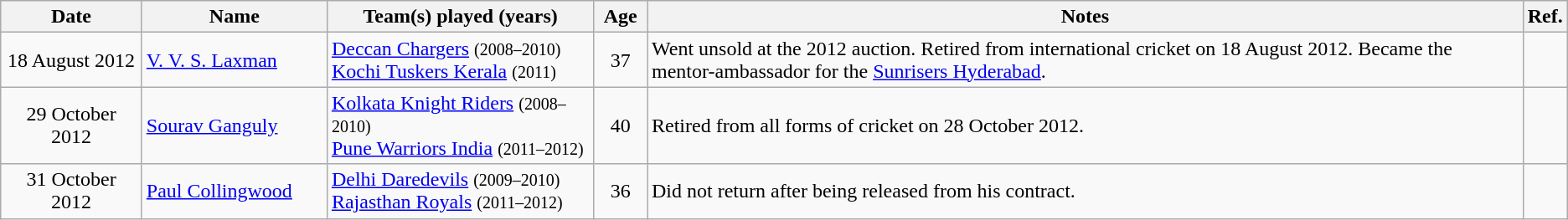<table class="wikitable">
<tr>
<th style="width:105px">Date</th>
<th style="width:140px">Name</th>
<th style="width:205px">Team(s) played (years)</th>
<th style="width:35px">Age</th>
<th>Notes</th>
<th>Ref.</th>
</tr>
<tr>
<td align=center>18 August 2012</td>
<td> <a href='#'>V. V. S. Laxman</a></td>
<td><a href='#'>Deccan Chargers</a> <small>(2008–2010)</small><br><a href='#'>Kochi Tuskers Kerala</a> <small>(2011)</small></td>
<td align=center>37</td>
<td>Went unsold at the 2012 auction. Retired from international cricket on 18 August 2012. Became the mentor-ambassador for the <a href='#'>Sunrisers Hyderabad</a>.</td>
<td align=center></td>
</tr>
<tr>
<td align=center>29 October 2012</td>
<td> <a href='#'>Sourav Ganguly</a></td>
<td><a href='#'>Kolkata Knight Riders</a> <small>(2008–2010)</small><br><a href='#'>Pune Warriors India</a> <small>(2011–2012)</small></td>
<td align=center>40</td>
<td>Retired from all forms of cricket on 28 October 2012.</td>
<td align=center></td>
</tr>
<tr>
<td align=center>31 October 2012</td>
<td> <a href='#'>Paul Collingwood</a></td>
<td><a href='#'>Delhi Daredevils</a> <small>(2009–2010)</small><br><a href='#'>Rajasthan Royals</a> <small>(2011–2012)</small></td>
<td align=center>36</td>
<td>Did not return after being released from his contract.</td>
<td align=center></td>
</tr>
</table>
